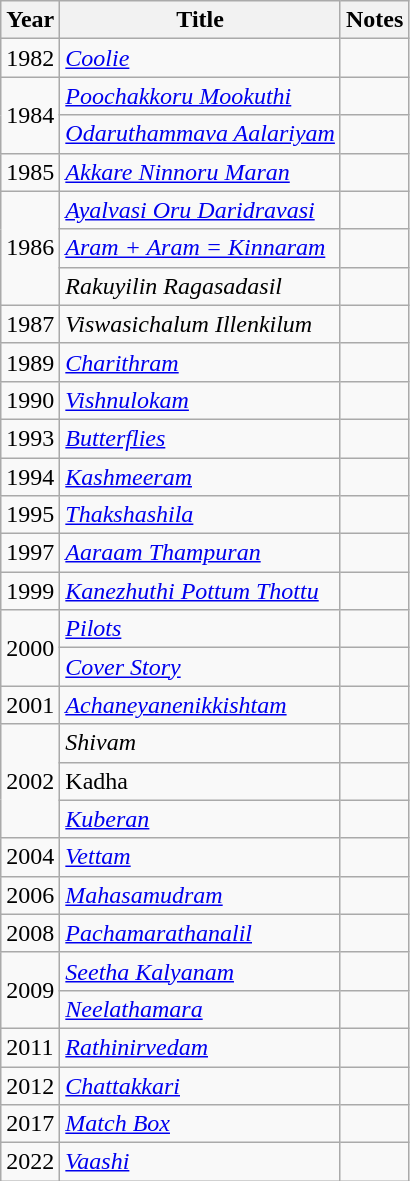<table class="wikitable sortable">
<tr>
<th>Year</th>
<th>Title</th>
<th class="unsortable">Notes</th>
</tr>
<tr>
<td>1982</td>
<td><em><a href='#'>Coolie</a></em></td>
<td></td>
</tr>
<tr>
<td rowspan="2">1984</td>
<td><em><a href='#'>Poochakkoru Mookuthi</a></em></td>
<td></td>
</tr>
<tr>
<td><em><a href='#'>Odaruthammava Aalariyam</a></em></td>
<td></td>
</tr>
<tr>
<td>1985</td>
<td><em><a href='#'>Akkare Ninnoru Maran</a></em></td>
<td></td>
</tr>
<tr>
<td rowspan="3">1986</td>
<td><em><a href='#'>Ayalvasi Oru Daridravasi</a></em></td>
<td></td>
</tr>
<tr>
<td><em><a href='#'>Aram + Aram = Kinnaram</a></em></td>
<td></td>
</tr>
<tr>
<td><em>Rakuyilin Ragasadasil</em></td>
<td></td>
</tr>
<tr>
<td>1987</td>
<td><em>Viswasichalum Illenkilum</em></td>
<td></td>
</tr>
<tr>
<td>1989</td>
<td><em><a href='#'>Charithram</a></em></td>
<td></td>
</tr>
<tr>
<td>1990</td>
<td><em><a href='#'>Vishnulokam</a></em></td>
<td></td>
</tr>
<tr>
<td>1993</td>
<td><em><a href='#'>Butterflies</a></em></td>
<td></td>
</tr>
<tr>
<td>1994</td>
<td><em><a href='#'>Kashmeeram</a></em></td>
<td></td>
</tr>
<tr>
<td>1995</td>
<td><em><a href='#'>Thakshashila</a></em></td>
<td></td>
</tr>
<tr>
<td>1997</td>
<td><em><a href='#'>Aaraam Thampuran</a></em></td>
<td></td>
</tr>
<tr>
<td>1999</td>
<td><em><a href='#'>Kanezhuthi Pottum Thottu</a></em></td>
<td></td>
</tr>
<tr>
<td rowspan="2">2000</td>
<td><em><a href='#'>Pilots</a></em></td>
<td></td>
</tr>
<tr>
<td><em><a href='#'>Cover Story</a></em></td>
<td></td>
</tr>
<tr>
<td>2001</td>
<td><em><a href='#'>Achaneyanenikkishtam</a></em></td>
<td></td>
</tr>
<tr>
<td rowspan="3">2002</td>
<td><em>Shivam</em></td>
<td></td>
</tr>
<tr>
<td>Kadha</td>
<td></td>
</tr>
<tr>
<td><em><a href='#'>Kuberan</a></em></td>
<td></td>
</tr>
<tr>
<td>2004</td>
<td><em><a href='#'>Vettam</a></em></td>
<td></td>
</tr>
<tr>
<td>2006</td>
<td><em><a href='#'>Mahasamudram</a></em></td>
<td></td>
</tr>
<tr>
<td>2008</td>
<td><em><a href='#'>Pachamarathanalil</a></em></td>
<td></td>
</tr>
<tr>
<td rowspan="2">2009</td>
<td><em><a href='#'>Seetha Kalyanam</a></em></td>
<td></td>
</tr>
<tr>
<td><em><a href='#'>Neelathamara</a></em></td>
<td></td>
</tr>
<tr>
<td>2011</td>
<td><em><a href='#'>Rathinirvedam</a></em></td>
<td></td>
</tr>
<tr>
<td>2012</td>
<td><em><a href='#'>Chattakkari</a></em></td>
<td></td>
</tr>
<tr>
<td>2017</td>
<td><em><a href='#'>Match Box</a></em></td>
<td></td>
</tr>
<tr>
<td>2022</td>
<td><em><a href='#'>Vaashi</a></em></td>
<td></td>
</tr>
</table>
